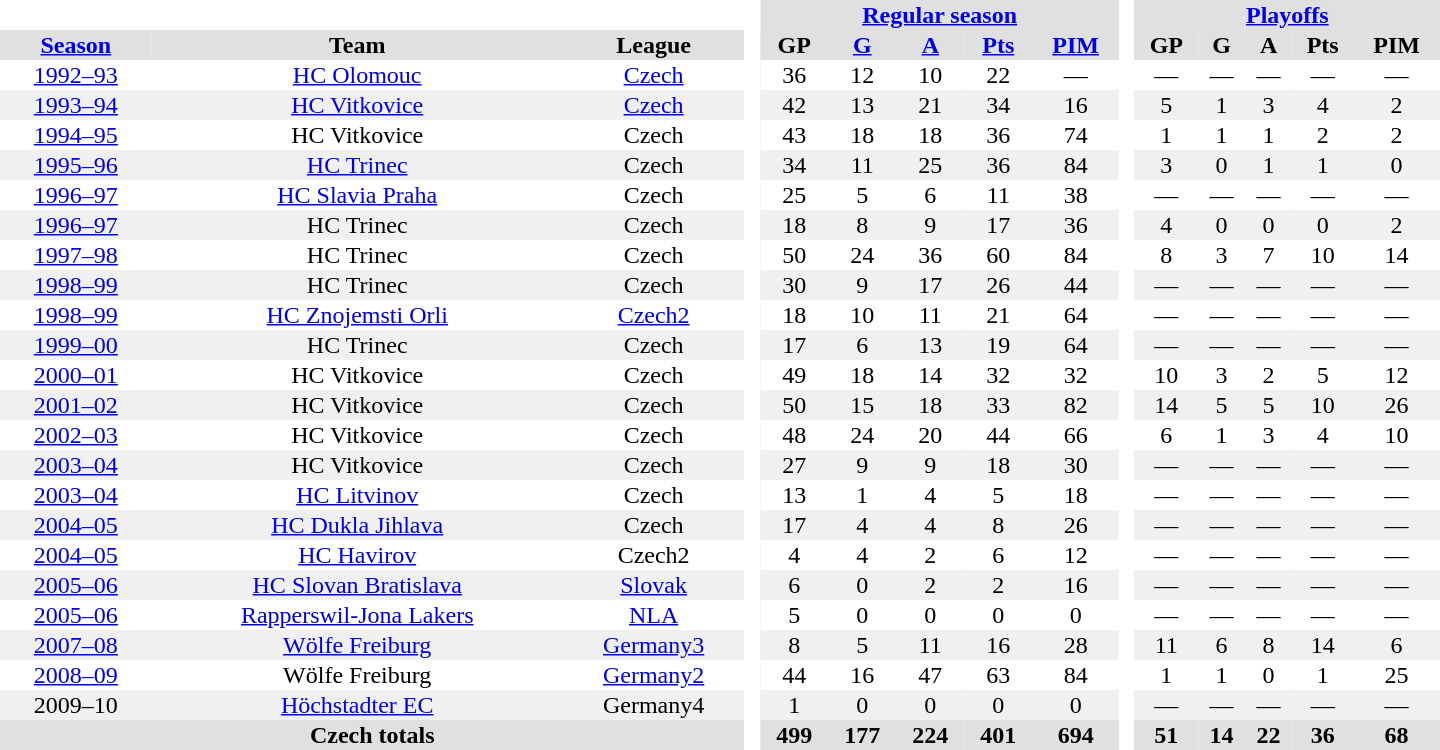<table border="0" cellpadding="1" cellspacing="0" style="text-align:center; width:60em">
<tr bgcolor="#e0e0e0">
<th colspan="3" bgcolor="#ffffff"> </th>
<th rowspan="99" bgcolor="#ffffff"> </th>
<th colspan="5"><a href='#'>Regular season</a></th>
<th rowspan="99" bgcolor="#ffffff"> </th>
<th colspan="5"><a href='#'>Playoffs</a></th>
</tr>
<tr bgcolor="#e0e0e0">
<th><a href='#'>Season</a></th>
<th>Team</th>
<th>League</th>
<th>GP</th>
<th><a href='#'>G</a></th>
<th><a href='#'>A</a></th>
<th><a href='#'>Pts</a></th>
<th><a href='#'>PIM</a></th>
<th>GP</th>
<th>G</th>
<th>A</th>
<th>Pts</th>
<th>PIM</th>
</tr>
<tr>
<td><a href='#'>1992–93</a></td>
<td><a href='#'>HC Olomouc</a></td>
<td><a href='#'>Czech</a></td>
<td>36</td>
<td>12</td>
<td>10</td>
<td>22</td>
<td>—</td>
<td>—</td>
<td>—</td>
<td>—</td>
<td>—</td>
<td>—</td>
</tr>
<tr bgcolor="#f0f0f0">
<td><a href='#'>1993–94</a></td>
<td><a href='#'>HC Vitkovice</a></td>
<td><a href='#'>Czech</a></td>
<td>42</td>
<td>13</td>
<td>21</td>
<td>34</td>
<td>16</td>
<td>5</td>
<td>1</td>
<td>3</td>
<td>4</td>
<td>2</td>
</tr>
<tr>
<td><a href='#'>1994–95</a></td>
<td>HC Vitkovice</td>
<td>Czech</td>
<td>43</td>
<td>18</td>
<td>18</td>
<td>36</td>
<td>74</td>
<td>1</td>
<td>1</td>
<td>1</td>
<td>2</td>
<td>2</td>
</tr>
<tr bgcolor="#f0f0f0">
<td><a href='#'>1995–96</a></td>
<td><a href='#'>HC Trinec</a></td>
<td>Czech</td>
<td>34</td>
<td>11</td>
<td>25</td>
<td>36</td>
<td>84</td>
<td>3</td>
<td>0</td>
<td>1</td>
<td>1</td>
<td>0</td>
</tr>
<tr>
<td><a href='#'>1996–97</a></td>
<td><a href='#'>HC Slavia Praha</a></td>
<td>Czech</td>
<td>25</td>
<td>5</td>
<td>6</td>
<td>11</td>
<td>38</td>
<td>—</td>
<td>—</td>
<td>—</td>
<td>—</td>
<td>—</td>
</tr>
<tr bgcolor="#f0f0f0">
<td><a href='#'>1996–97</a></td>
<td>HC Trinec</td>
<td>Czech</td>
<td>18</td>
<td>8</td>
<td>9</td>
<td>17</td>
<td>36</td>
<td>4</td>
<td>0</td>
<td>0</td>
<td>0</td>
<td>2</td>
</tr>
<tr>
<td><a href='#'>1997–98</a></td>
<td>HC Trinec</td>
<td>Czech</td>
<td>50</td>
<td>24</td>
<td>36</td>
<td>60</td>
<td>84</td>
<td>8</td>
<td>3</td>
<td>7</td>
<td>10</td>
<td>14</td>
</tr>
<tr bgcolor="#f0f0f0">
<td><a href='#'>1998–99</a></td>
<td>HC Trinec</td>
<td>Czech</td>
<td>30</td>
<td>9</td>
<td>17</td>
<td>26</td>
<td>44</td>
<td>—</td>
<td>—</td>
<td>—</td>
<td>—</td>
<td>—</td>
</tr>
<tr>
<td><a href='#'>1998–99</a></td>
<td><a href='#'>HC Znojemsti Orli</a></td>
<td><a href='#'>Czech2</a></td>
<td>18</td>
<td>10</td>
<td>11</td>
<td>21</td>
<td>64</td>
<td>—</td>
<td>—</td>
<td>—</td>
<td>—</td>
<td>—</td>
</tr>
<tr bgcolor="#f0f0f0">
<td><a href='#'>1999–00</a></td>
<td>HC Trinec</td>
<td>Czech</td>
<td>17</td>
<td>6</td>
<td>13</td>
<td>19</td>
<td>64</td>
<td>—</td>
<td>—</td>
<td>—</td>
<td>—</td>
<td>—</td>
</tr>
<tr>
<td><a href='#'>2000–01</a></td>
<td>HC Vitkovice</td>
<td>Czech</td>
<td>49</td>
<td>18</td>
<td>14</td>
<td>32</td>
<td>32</td>
<td>10</td>
<td>3</td>
<td>2</td>
<td>5</td>
<td>12</td>
</tr>
<tr bgcolor="#f0f0f0">
<td><a href='#'>2001–02</a></td>
<td>HC Vitkovice</td>
<td>Czech</td>
<td>50</td>
<td>15</td>
<td>18</td>
<td>33</td>
<td>82</td>
<td>14</td>
<td>5</td>
<td>5</td>
<td>10</td>
<td>26</td>
</tr>
<tr>
<td><a href='#'>2002–03</a></td>
<td>HC Vitkovice</td>
<td>Czech</td>
<td>48</td>
<td>24</td>
<td>20</td>
<td>44</td>
<td>66</td>
<td>6</td>
<td>1</td>
<td>3</td>
<td>4</td>
<td>10</td>
</tr>
<tr bgcolor="#f0f0f0">
<td><a href='#'>2003–04</a></td>
<td>HC Vitkovice</td>
<td>Czech</td>
<td>27</td>
<td>9</td>
<td>9</td>
<td>18</td>
<td>30</td>
<td>—</td>
<td>—</td>
<td>—</td>
<td>—</td>
<td>—</td>
</tr>
<tr>
<td><a href='#'>2003–04</a></td>
<td><a href='#'>HC Litvinov</a></td>
<td>Czech</td>
<td>13</td>
<td>1</td>
<td>4</td>
<td>5</td>
<td>18</td>
<td>—</td>
<td>—</td>
<td>—</td>
<td>—</td>
<td>—</td>
</tr>
<tr bgcolor="#f0f0f0">
<td><a href='#'>2004–05</a></td>
<td><a href='#'>HC Dukla Jihlava</a></td>
<td>Czech</td>
<td>17</td>
<td>4</td>
<td>4</td>
<td>8</td>
<td>26</td>
<td>—</td>
<td>—</td>
<td>—</td>
<td>—</td>
<td>—</td>
</tr>
<tr>
<td><a href='#'>2004–05</a></td>
<td><a href='#'>HC Havirov</a></td>
<td>Czech2</td>
<td>4</td>
<td>4</td>
<td>2</td>
<td>6</td>
<td>12</td>
<td>—</td>
<td>—</td>
<td>—</td>
<td>—</td>
<td>—</td>
</tr>
<tr bgcolor="#f0f0f0">
<td><a href='#'>2005–06</a></td>
<td><a href='#'>HC Slovan Bratislava</a></td>
<td><a href='#'>Slovak</a></td>
<td>6</td>
<td>0</td>
<td>2</td>
<td>2</td>
<td>16</td>
<td>—</td>
<td>—</td>
<td>—</td>
<td>—</td>
<td>—</td>
</tr>
<tr>
<td><a href='#'>2005–06</a></td>
<td><a href='#'>Rapperswil-Jona Lakers</a></td>
<td><a href='#'>NLA</a></td>
<td>5</td>
<td>0</td>
<td>0</td>
<td>0</td>
<td>0</td>
<td>—</td>
<td>—</td>
<td>—</td>
<td>—</td>
<td>—</td>
</tr>
<tr bgcolor="#f0f0f0">
<td><a href='#'>2007–08</a></td>
<td><a href='#'>Wölfe Freiburg</a></td>
<td><a href='#'>Germany3</a></td>
<td>8</td>
<td>5</td>
<td>11</td>
<td>16</td>
<td>28</td>
<td>11</td>
<td>6</td>
<td>8</td>
<td>14</td>
<td>6</td>
</tr>
<tr>
<td><a href='#'>2008–09</a></td>
<td>Wölfe Freiburg</td>
<td><a href='#'>Germany2</a></td>
<td>44</td>
<td>16</td>
<td>47</td>
<td>63</td>
<td>84</td>
<td>1</td>
<td>1</td>
<td>0</td>
<td>1</td>
<td>25</td>
</tr>
<tr bgcolor="#f0f0f0">
<td>2009–10</td>
<td><a href='#'>Höchstadter EC</a></td>
<td>Germany4</td>
<td>1</td>
<td>0</td>
<td>0</td>
<td>0</td>
<td>0</td>
<td>—</td>
<td>—</td>
<td>—</td>
<td>—</td>
<td>—</td>
</tr>
<tr>
</tr>
<tr ALIGN="center" bgcolor="#e0e0e0">
<th colspan="3">Czech totals</th>
<th ALIGN="center">499</th>
<th ALIGN="center">177</th>
<th ALIGN="center">224</th>
<th ALIGN="center">401</th>
<th ALIGN="center">694</th>
<th ALIGN="center">51</th>
<th ALIGN="center">14</th>
<th ALIGN="center">22</th>
<th ALIGN="center">36</th>
<th ALIGN="center">68</th>
</tr>
</table>
